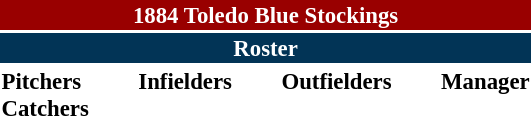<table class="toccolours" style="font-size: 95%;">
<tr>
<th colspan="10" style="background-color: #990000; color: white; text-align: center;">1884 Toledo Blue Stockings</th>
</tr>
<tr>
<td colspan="10" style="background-color: #023456; color: white; text-align: center;"><strong>Roster</strong></td>
</tr>
<tr>
<td valign="top"><strong>Pitchers</strong><br>


<strong>Catchers</strong>



</td>
<td width="25px"></td>
<td valign="top"><strong>Infielders</strong><br>






</td>
<td width="25px"></td>
<td valign="top"><strong>Outfielders</strong><br>




</td>
<td width="25px"></td>
<td valign="top"><strong>Manager</strong><br></td>
</tr>
</table>
